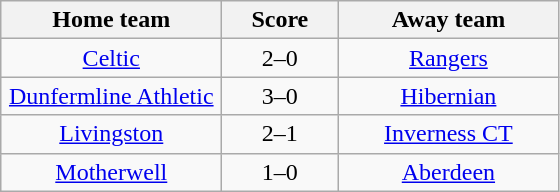<table class="wikitable" style="text-align: center">
<tr>
<th width=140>Home team</th>
<th width=70>Score</th>
<th width=140>Away team</th>
</tr>
<tr>
<td><a href='#'>Celtic</a></td>
<td>2–0</td>
<td><a href='#'>Rangers</a></td>
</tr>
<tr>
<td><a href='#'>Dunfermline Athletic</a></td>
<td>3–0</td>
<td><a href='#'>Hibernian</a></td>
</tr>
<tr>
<td><a href='#'>Livingston</a></td>
<td>2–1</td>
<td><a href='#'>Inverness CT</a></td>
</tr>
<tr>
<td><a href='#'>Motherwell</a></td>
<td>1–0</td>
<td><a href='#'>Aberdeen</a></td>
</tr>
</table>
